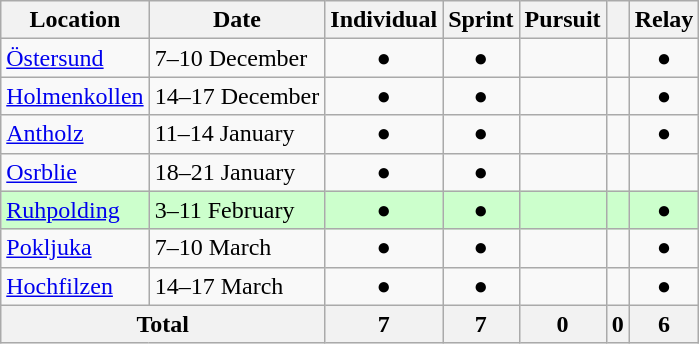<table class="wikitable" border="1">
<tr>
<th>Location</th>
<th>Date</th>
<th>Individual</th>
<th>Sprint</th>
<th>Pursuit</th>
<th></th>
<th>Relay</th>
</tr>
<tr align=center>
<td align=left> <a href='#'>Östersund</a></td>
<td align=left>7–10 December</td>
<td>●</td>
<td>●</td>
<td></td>
<td></td>
<td>●</td>
</tr>
<tr align=center>
<td align=left> <a href='#'>Holmenkollen</a></td>
<td align=left>14–17 December</td>
<td>●</td>
<td>●</td>
<td></td>
<td></td>
<td>●</td>
</tr>
<tr align=center>
<td align=left> <a href='#'>Antholz</a></td>
<td align=left>11–14 January</td>
<td>●</td>
<td>●</td>
<td></td>
<td></td>
<td>●</td>
</tr>
<tr align=center>
<td align=left> <a href='#'>Osrblie</a></td>
<td align=left>18–21 January</td>
<td>●</td>
<td>●</td>
<td></td>
<td></td>
<td></td>
</tr>
<tr align=center  style="background:#ccffcc">
<td align=left> <a href='#'>Ruhpolding</a></td>
<td align=left>3–11 February</td>
<td>●</td>
<td>●</td>
<td></td>
<td></td>
<td>●</td>
</tr>
<tr align=center>
<td align=left> <a href='#'>Pokljuka</a></td>
<td align=left>7–10 March</td>
<td>●</td>
<td>●</td>
<td></td>
<td></td>
<td>●</td>
</tr>
<tr align=center>
<td align=left> <a href='#'>Hochfilzen</a></td>
<td align=left>14–17 March</td>
<td>●</td>
<td>●</td>
<td></td>
<td></td>
<td>●</td>
</tr>
<tr align=center>
<th colspan="2">Total</th>
<th>7</th>
<th>7</th>
<th>0</th>
<th>0</th>
<th>6</th>
</tr>
</table>
